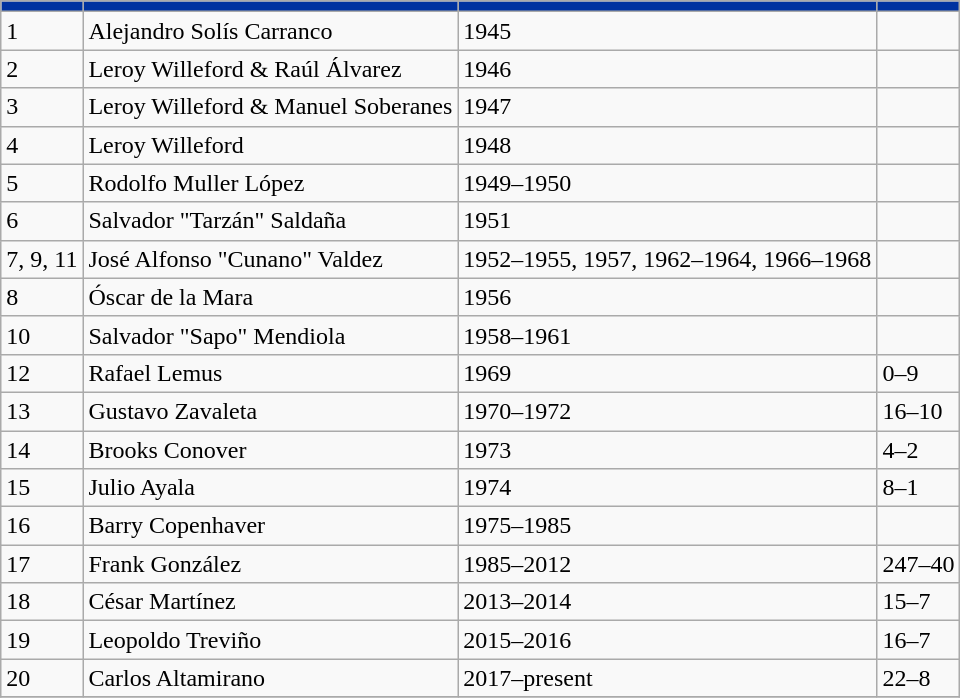<table class="wikitable">
<tr>
<th style=background:#0032A0></th>
<th style=background:#0032A0></th>
<th style=background:#0032A0></th>
<th style=background:#0032A0></th>
</tr>
<tr>
<td>1</td>
<td>Alejandro Solís Carranco</td>
<td>1945</td>
<td></td>
</tr>
<tr>
<td>2</td>
<td>Leroy Willeford & Raúl Álvarez</td>
<td>1946</td>
<td></td>
</tr>
<tr>
<td>3</td>
<td>Leroy Willeford & Manuel Soberanes</td>
<td>1947</td>
<td></td>
</tr>
<tr>
<td>4</td>
<td>Leroy Willeford</td>
<td>1948</td>
<td></td>
</tr>
<tr>
<td>5</td>
<td>Rodolfo Muller López</td>
<td>1949–1950</td>
<td></td>
</tr>
<tr>
<td>6</td>
<td>Salvador "Tarzán" Saldaña</td>
<td>1951</td>
<td></td>
</tr>
<tr>
<td>7, 9, 11</td>
<td>José Alfonso "Cunano" Valdez</td>
<td>1952–1955, 1957, 1962–1964, 1966–1968</td>
<td></td>
</tr>
<tr>
<td>8</td>
<td>Óscar de la Mara</td>
<td>1956</td>
<td></td>
</tr>
<tr>
<td>10</td>
<td>Salvador "Sapo" Mendiola</td>
<td>1958–1961</td>
<td></td>
</tr>
<tr>
<td>12</td>
<td>Rafael Lemus</td>
<td>1969</td>
<td>0–9</td>
</tr>
<tr>
<td>13</td>
<td>Gustavo Zavaleta</td>
<td>1970–1972</td>
<td>16–10</td>
</tr>
<tr>
<td>14</td>
<td>Brooks Conover</td>
<td>1973</td>
<td>4–2</td>
</tr>
<tr>
<td>15</td>
<td>Julio Ayala</td>
<td>1974</td>
<td>8–1</td>
</tr>
<tr>
<td>16</td>
<td>Barry Copenhaver</td>
<td>1975–1985</td>
<td></td>
</tr>
<tr>
<td>17</td>
<td>Frank González</td>
<td>1985–2012</td>
<td>247–40</td>
</tr>
<tr>
<td>18</td>
<td>César Martínez</td>
<td>2013–2014</td>
<td>15–7</td>
</tr>
<tr>
<td>19</td>
<td>Leopoldo Treviño</td>
<td>2015–2016</td>
<td>16–7</td>
</tr>
<tr>
<td>20</td>
<td>Carlos Altamirano</td>
<td>2017–present</td>
<td>22–8</td>
</tr>
<tr>
</tr>
</table>
